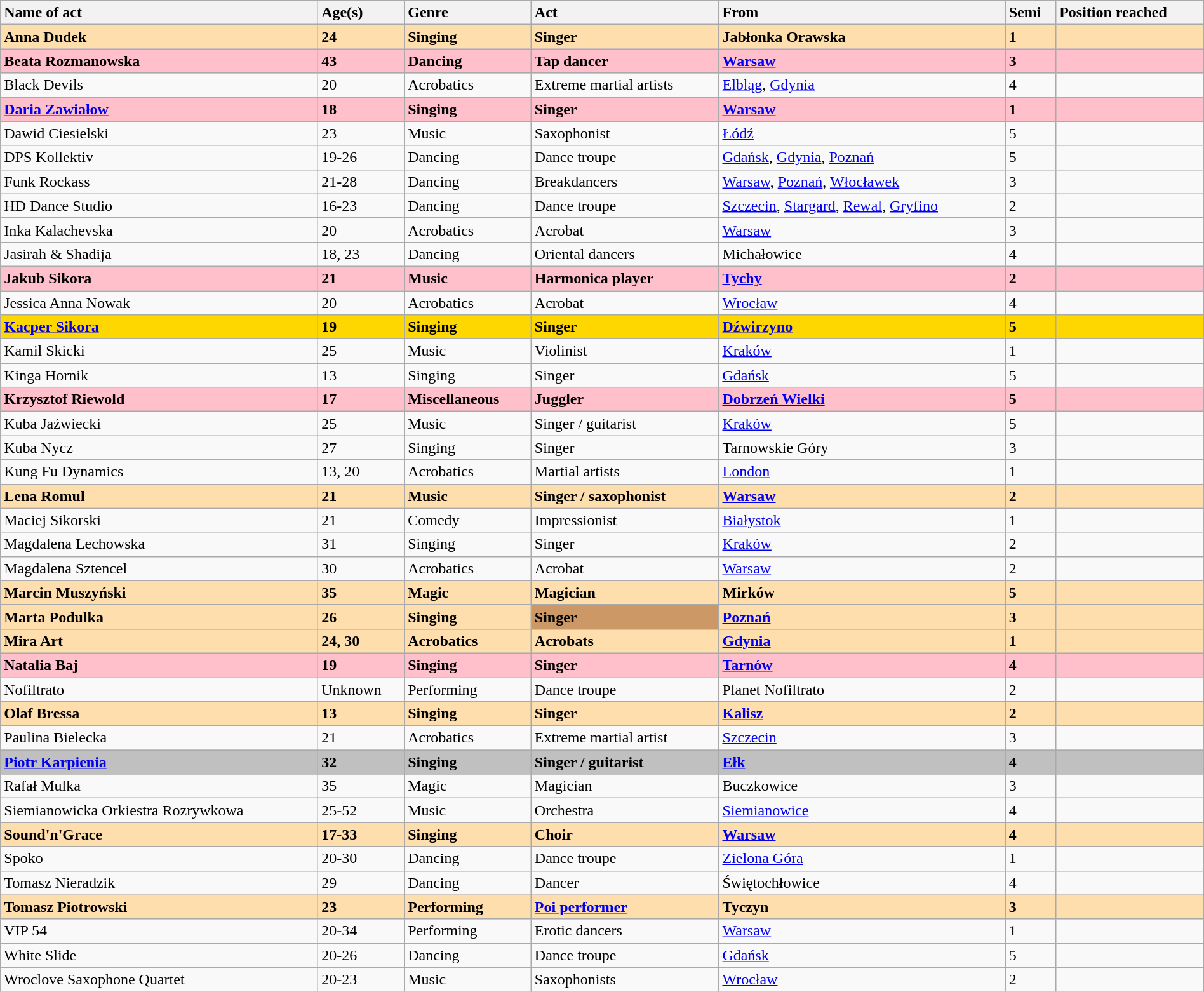<table class="wikitable sortable" style="width:100%;">
<tr valign="top">
<th style="text-align:left">Name of act</th>
<th style="text-align:left" style="width:5%;">Age(s)</th>
<th style="text-align:left" style="width:5%;">Genre</th>
<th style="text-align:left">Act</th>
<th style="text-align:left">From</th>
<th style="text-align:left" style="width:3%;">Semi</th>
<th style="text-align:left">Position reached</th>
</tr>
<tr>
<td style="background:NavajoWhite;"><strong>Anna Dudek</strong></td>
<td style="background:NavajoWhite;"><strong>24</strong></td>
<td style="background:NavajoWhite;"><strong>Singing</strong></td>
<td style="background:NavajoWhite;"><strong>Singer</strong></td>
<td style="background:NavajoWhite;"><strong>Jabłonka Orawska</strong></td>
<td style="background:NavajoWhite;"><strong>1</strong></td>
<td style="background:NavajoWhite;"><strong></strong></td>
</tr>
<tr>
<td style="background:pink;"><strong>Beata Rozmanowska</strong></td>
<td style="background:pink;"><strong>43</strong></td>
<td style="background:pink;"><strong>Dancing</strong></td>
<td style="background:pink;"><strong>Tap dancer</strong></td>
<td style="background:pink;"><strong><a href='#'>Warsaw</a></strong></td>
<td style="background:pink;"><strong>3</strong></td>
<td style="background:pink;"><strong></strong></td>
</tr>
<tr>
<td>Black Devils</td>
<td>20</td>
<td>Acrobatics</td>
<td>Extreme martial artists</td>
<td><a href='#'>Elbląg</a>, <a href='#'>Gdynia</a></td>
<td>4</td>
<td></td>
</tr>
<tr>
<td style="background:pink;"><strong><a href='#'>Daria Zawiałow</a></strong></td>
<td style="background:pink;"><strong>18</strong></td>
<td style="background:pink;"><strong>Singing</strong></td>
<td style="background:pink;"><strong>Singer</strong></td>
<td style="background:pink;"><strong><a href='#'>Warsaw</a></strong></td>
<td style="background:pink;"><strong>1</strong></td>
<td style="background:pink;"><strong></strong></td>
</tr>
<tr>
<td>Dawid Ciesielski</td>
<td>23</td>
<td>Music</td>
<td>Saxophonist</td>
<td><a href='#'>Łódź</a></td>
<td>5</td>
<td></td>
</tr>
<tr>
<td>DPS Kollektiv</td>
<td>19-26</td>
<td>Dancing</td>
<td>Dance troupe</td>
<td><a href='#'>Gdańsk</a>, <a href='#'>Gdynia</a>, <a href='#'>Poznań</a></td>
<td>5</td>
<td></td>
</tr>
<tr>
<td>Funk Rockass</td>
<td>21-28</td>
<td>Dancing</td>
<td>Breakdancers</td>
<td><a href='#'>Warsaw</a>, <a href='#'>Poznań</a>, <a href='#'>Włocławek</a></td>
<td>3</td>
<td></td>
</tr>
<tr>
<td>HD Dance Studio</td>
<td>16-23</td>
<td>Dancing</td>
<td>Dance troupe</td>
<td><a href='#'>Szczecin</a>, <a href='#'>Stargard</a>, <a href='#'>Rewal</a>, <a href='#'>Gryfino</a></td>
<td>2</td>
<td></td>
</tr>
<tr>
<td>Inka Kalachevska</td>
<td>20</td>
<td>Acrobatics</td>
<td>Acrobat</td>
<td><a href='#'>Warsaw</a></td>
<td>3</td>
<td></td>
</tr>
<tr>
<td>Jasirah & Shadija</td>
<td>18, 23</td>
<td>Dancing</td>
<td>Oriental dancers</td>
<td>Michałowice</td>
<td>4</td>
<td></td>
</tr>
<tr>
<td style="background:pink;"><strong>Jakub Sikora</strong></td>
<td style="background:pink;"><strong>21</strong></td>
<td style="background:pink;"><strong>Music</strong></td>
<td style="background:pink;"><strong>Harmonica player</strong></td>
<td style="background:pink;"><strong><a href='#'>Tychy</a></strong></td>
<td style="background:pink;"><strong>2</strong></td>
<td style="background:pink;"><strong></strong></td>
</tr>
<tr>
<td>Jessica Anna Nowak</td>
<td>20</td>
<td>Acrobatics</td>
<td>Acrobat</td>
<td><a href='#'>Wrocław</a></td>
<td>4</td>
<td></td>
</tr>
<tr>
<td style="background:gold;"><strong><a href='#'>Kacper Sikora</a></strong></td>
<td style="background:gold;"><strong>19</strong></td>
<td style="background:gold;"><strong>Singing</strong></td>
<td style="background:gold;"><strong>Singer</strong></td>
<td style="background:gold;"><strong><a href='#'>Dźwirzyno</a></strong></td>
<td style="background:gold;"><strong>5</strong></td>
<td style="background:gold;"><strong></strong></td>
</tr>
<tr>
<td>Kamil Skicki</td>
<td>25</td>
<td>Music</td>
<td>Violinist</td>
<td><a href='#'>Kraków</a></td>
<td>1</td>
<td></td>
</tr>
<tr>
<td>Kinga Hornik</td>
<td>13</td>
<td>Singing</td>
<td>Singer</td>
<td><a href='#'>Gdańsk</a></td>
<td>5</td>
<td></td>
</tr>
<tr>
<td style="background:pink;"><strong>Krzysztof Riewold</strong></td>
<td style="background:pink;"><strong>17</strong></td>
<td style="background:pink;"><strong>Miscellaneous</strong></td>
<td style="background:pink;"><strong>Juggler</strong></td>
<td style="background:pink;"><strong><a href='#'>Dobrzeń Wielki</a></strong></td>
<td style="background:pink;"><strong>5</strong></td>
<td style="background:pink;"><strong></strong></td>
</tr>
<tr>
<td>Kuba Jaźwiecki</td>
<td>25</td>
<td>Music</td>
<td>Singer / guitarist</td>
<td><a href='#'>Kraków</a></td>
<td>5</td>
<td></td>
</tr>
<tr>
<td>Kuba Nycz</td>
<td>27</td>
<td>Singing</td>
<td>Singer</td>
<td>Tarnowskie Góry</td>
<td>3</td>
<td></td>
</tr>
<tr>
<td>Kung Fu Dynamics</td>
<td>13, 20</td>
<td>Acrobatics</td>
<td>Martial artists</td>
<td><a href='#'>London</a></td>
<td>1</td>
<td></td>
</tr>
<tr>
<td style="background:NavajoWhite;"><strong>Lena Romul</strong></td>
<td style="background:NavajoWhite;"><strong>21</strong></td>
<td style="background:NavajoWhite;"><strong>Music</strong></td>
<td style="background:NavajoWhite;"><strong>Singer / saxophonist</strong></td>
<td style="background:NavajoWhite;"><strong><a href='#'>Warsaw</a></strong></td>
<td style="background:NavajoWhite;"><strong>2</strong></td>
<td style="background:NavajoWhite;"><strong></strong></td>
</tr>
<tr>
<td>Maciej Sikorski</td>
<td>21</td>
<td>Comedy</td>
<td>Impressionist</td>
<td><a href='#'>Białystok</a></td>
<td>1</td>
<td></td>
</tr>
<tr>
<td>Magdalena Lechowska</td>
<td>31</td>
<td>Singing</td>
<td>Singer</td>
<td><a href='#'>Kraków</a></td>
<td>2</td>
<td></td>
</tr>
<tr>
<td>Magdalena Sztencel</td>
<td>30</td>
<td>Acrobatics</td>
<td>Acrobat</td>
<td><a href='#'>Warsaw</a></td>
<td>2</td>
<td></td>
</tr>
<tr>
<td style="background:NavajoWhite;"><strong>Marcin Muszyński</strong></td>
<td style="background:NavajoWhite;"><strong>35</strong></td>
<td style="background:NavajoWhite;"><strong>Magic</strong></td>
<td style="background:NavajoWhite;"><strong>Magician</strong></td>
<td style="background:NavajoWhite;"><strong>Mirków</strong></td>
<td style="background:NavajoWhite;"><strong>5</strong></td>
<td style="background:NavajoWhite;"><strong></strong></td>
</tr>
<tr>
<td style="background:NavajoWhite;"><strong>Marta Podulka</strong></td>
<td style="background:NavajoWhite;"><strong>26</strong></td>
<td style="background:NavajoWhite;"><strong>Singing</strong></td>
<td style="background:#c96;"><strong>Singer</strong></td>
<td style="background:NavajoWhite;"><strong><a href='#'>Poznań</a></strong></td>
<td style="background:NavajoWhite;"><strong>3</strong></td>
<td style="background:NavajoWhite;"><strong></strong></td>
</tr>
<tr>
<td style="background:NavajoWhite;"><strong>Mira Art</strong></td>
<td style="background:NavajoWhite;"><strong>24, 30</strong></td>
<td style="background:NavajoWhite;"><strong>Acrobatics</strong></td>
<td style="background:NavajoWhite;"><strong>Acrobats</strong></td>
<td style="background:NavajoWhite;"><strong><a href='#'>Gdynia</a></strong></td>
<td style="background:NavajoWhite;"><strong>1</strong></td>
<td style="background:NavajoWhite;"><strong></strong></td>
</tr>
<tr>
<td style="background:pink;"><strong>Natalia Baj</strong></td>
<td style="background:pink;"><strong>19</strong></td>
<td style="background:pink;"><strong>Singing</strong></td>
<td style="background:pink;"><strong>Singer</strong></td>
<td style="background:pink;"><strong><a href='#'>Tarnów</a></strong></td>
<td style="background:pink;"><strong>4</strong></td>
<td style="background:pink;"><strong></strong></td>
</tr>
<tr>
<td>Nofiltrato</td>
<td>Unknown</td>
<td>Performing</td>
<td>Dance troupe</td>
<td>Planet Nofiltrato</td>
<td>2</td>
<td></td>
</tr>
<tr>
<td style="background:NavajoWhite;"><strong>Olaf Bressa</strong></td>
<td style="background:NavajoWhite;"><strong>13</strong></td>
<td style="background:NavajoWhite;"><strong>Singing</strong></td>
<td style="background:NavajoWhite;"><strong>Singer</strong></td>
<td style="background:NavajoWhite;"><strong><a href='#'>Kalisz</a></strong></td>
<td style="background:NavajoWhite;"><strong>2</strong></td>
<td style="background:NavajoWhite;"><strong></strong></td>
</tr>
<tr>
<td>Paulina Bielecka</td>
<td>21</td>
<td>Acrobatics</td>
<td>Extreme martial artist</td>
<td><a href='#'>Szczecin</a></td>
<td>3</td>
<td></td>
</tr>
<tr>
<td style="background:silver;"><strong><a href='#'>Piotr Karpienia</a></strong></td>
<td style="background:silver;"><strong>32</strong></td>
<td style="background:silver;"><strong>Singing</strong></td>
<td style="background:silver;"><strong>Singer / guitarist</strong></td>
<td style="background:silver;"><strong><a href='#'>Ełk</a></strong></td>
<td style="background:silver;"><strong>4</strong></td>
<td style="background:silver;"><strong></strong></td>
</tr>
<tr>
<td>Rafał Mulka</td>
<td>35</td>
<td>Magic</td>
<td>Magician</td>
<td>Buczkowice</td>
<td>3</td>
<td></td>
</tr>
<tr>
<td>Siemianowicka Orkiestra Rozrywkowa</td>
<td>25-52</td>
<td>Music</td>
<td>Orchestra</td>
<td><a href='#'>Siemianowice</a></td>
<td>4</td>
<td></td>
</tr>
<tr>
<td style="background:NavajoWhite;"><strong>Sound'n'Grace</strong></td>
<td style="background:NavajoWhite;"><strong>17-33</strong></td>
<td style="background:NavajoWhite;"><strong>Singing</strong></td>
<td style="background:NavajoWhite;"><strong>Choir</strong></td>
<td style="background:NavajoWhite;"><strong><a href='#'>Warsaw</a></strong></td>
<td style="background:NavajoWhite;"><strong>4</strong></td>
<td style="background:NavajoWhite;"><strong></strong></td>
</tr>
<tr>
<td>Spoko</td>
<td>20-30</td>
<td>Dancing</td>
<td>Dance troupe</td>
<td><a href='#'>Zielona Góra</a></td>
<td>1</td>
<td></td>
</tr>
<tr>
<td>Tomasz Nieradzik</td>
<td>29</td>
<td>Dancing</td>
<td>Dancer</td>
<td>Świętochłowice</td>
<td>4</td>
<td></td>
</tr>
<tr>
<td style="background:NavajoWhite;"><strong>Tomasz Piotrowski</strong></td>
<td style="background:NavajoWhite;"><strong>23</strong></td>
<td style="background:NavajoWhite;"><strong>Performing</strong></td>
<td style="background:NavajoWhite;"><strong><a href='#'>Poi performer</a></strong></td>
<td style="background:NavajoWhite;"><strong>Tyczyn</strong></td>
<td style="background:NavajoWhite;"><strong>3</strong></td>
<td style="background:NavajoWhite;"><strong></strong></td>
</tr>
<tr>
<td>VIP 54</td>
<td>20-34</td>
<td>Performing</td>
<td>Erotic dancers</td>
<td><a href='#'>Warsaw</a></td>
<td>1</td>
<td></td>
</tr>
<tr>
<td>White Slide</td>
<td>20-26</td>
<td>Dancing</td>
<td>Dance troupe</td>
<td><a href='#'>Gdańsk</a></td>
<td>5</td>
<td></td>
</tr>
<tr>
<td>Wroclove Saxophone Quartet</td>
<td>20-23</td>
<td>Music</td>
<td>Saxophonists</td>
<td><a href='#'>Wrocław</a></td>
<td>2</td>
<td></td>
</tr>
</table>
